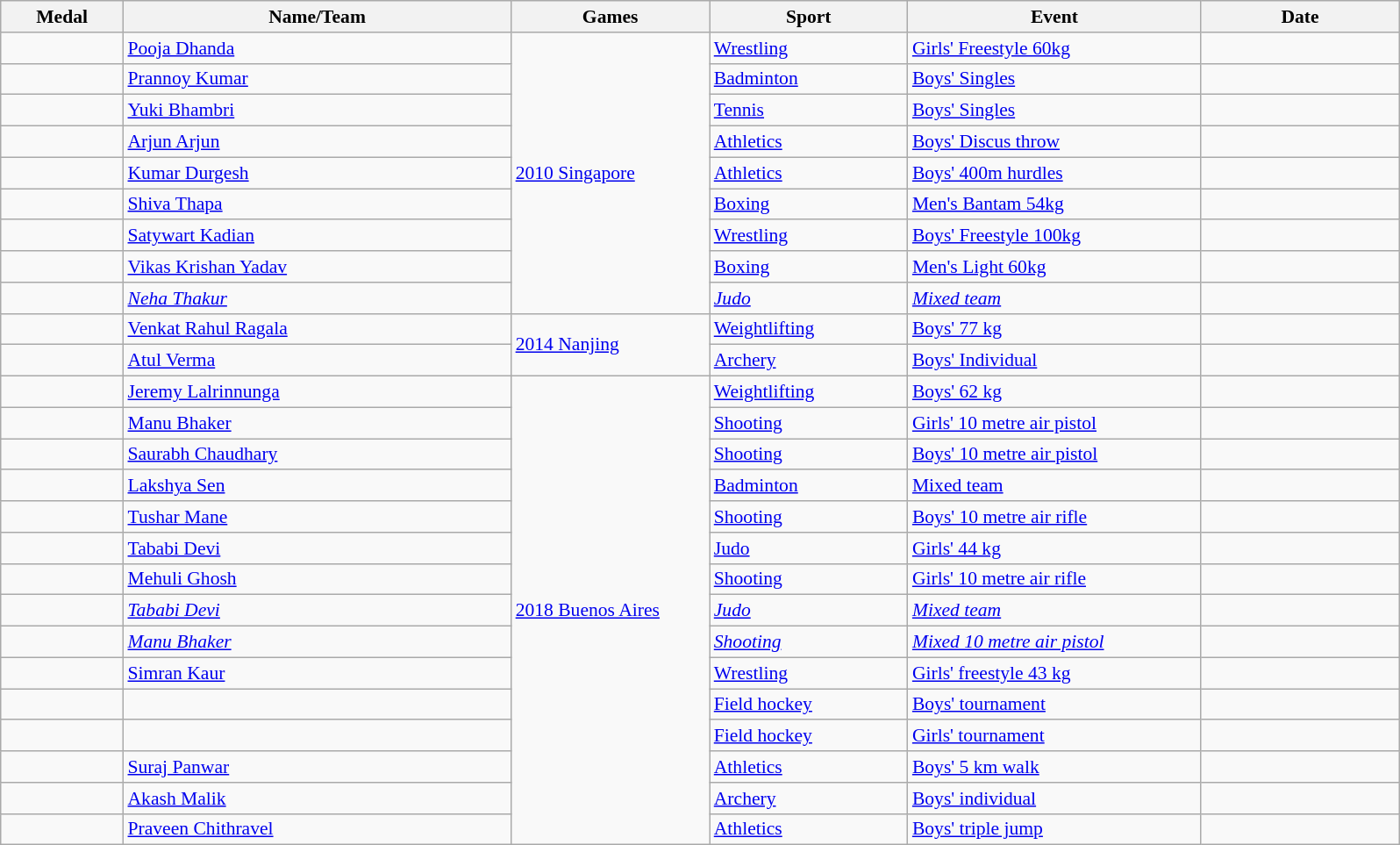<table class="wikitable" style="font-size:90%;">
<tr>
<th style="width:6em">Medal</th>
<th style="width:20em">Name/Team</th>
<th style="width:10em">Games</th>
<th style="width:10em">Sport</th>
<th style="width:15em">Event</th>
<th style="width:10em">Date</th>
</tr>
<tr>
<td></td>
<td><a href='#'>Pooja Dhanda</a></td>
<td rowspan="9"><a href='#'>2010 Singapore</a></td>
<td><a href='#'>Wrestling</a></td>
<td><a href='#'>Girls' Freestyle 60kg</a></td>
<td></td>
</tr>
<tr>
<td></td>
<td><a href='#'>Prannoy Kumar</a></td>
<td><a href='#'>Badminton</a></td>
<td><a href='#'>Boys' Singles</a></td>
<td></td>
</tr>
<tr>
<td></td>
<td><a href='#'>Yuki Bhambri</a></td>
<td><a href='#'>Tennis</a></td>
<td><a href='#'>Boys' Singles</a></td>
<td></td>
</tr>
<tr>
<td></td>
<td><a href='#'>Arjun Arjun</a></td>
<td><a href='#'>Athletics</a></td>
<td><a href='#'>Boys' Discus throw</a></td>
<td></td>
</tr>
<tr>
<td></td>
<td><a href='#'>Kumar Durgesh</a></td>
<td><a href='#'>Athletics</a></td>
<td><a href='#'>Boys' 400m hurdles</a></td>
<td></td>
</tr>
<tr>
<td></td>
<td><a href='#'>Shiva Thapa</a></td>
<td><a href='#'>Boxing</a></td>
<td><a href='#'>Men's Bantam 54kg</a></td>
<td></td>
</tr>
<tr>
<td></td>
<td><a href='#'>Satywart Kadian</a></td>
<td><a href='#'>Wrestling</a></td>
<td><a href='#'>Boys' Freestyle 100kg</a></td>
<td></td>
</tr>
<tr>
<td></td>
<td><a href='#'>Vikas Krishan Yadav</a></td>
<td><a href='#'>Boxing</a></td>
<td><a href='#'>Men's Light 60kg</a></td>
<td></td>
</tr>
<tr>
<td><em></em></td>
<td><em><a href='#'>Neha Thakur</a></em></td>
<td><em><a href='#'>Judo</a></em></td>
<td><em><a href='#'>Mixed team</a></em></td>
<td><em></em></td>
</tr>
<tr>
<td></td>
<td><a href='#'>Venkat Rahul Ragala</a></td>
<td rowspan="2"><a href='#'>2014 Nanjing</a></td>
<td><a href='#'>Weightlifting</a></td>
<td><a href='#'>Boys' 77 kg</a></td>
<td></td>
</tr>
<tr>
<td></td>
<td><a href='#'>Atul Verma</a></td>
<td><a href='#'>Archery</a></td>
<td><a href='#'>Boys' Individual</a></td>
<td></td>
</tr>
<tr>
<td></td>
<td><a href='#'>Jeremy Lalrinnunga</a></td>
<td rowspan="15"><a href='#'>2018 Buenos Aires</a></td>
<td><a href='#'>Weightlifting</a></td>
<td><a href='#'>Boys' 62 kg</a></td>
<td></td>
</tr>
<tr>
<td></td>
<td><a href='#'>Manu Bhaker</a></td>
<td><a href='#'>Shooting</a></td>
<td><a href='#'>Girls' 10 metre air pistol</a></td>
<td></td>
</tr>
<tr>
<td></td>
<td><a href='#'>Saurabh Chaudhary</a></td>
<td><a href='#'>Shooting</a></td>
<td><a href='#'>Boys' 10 metre air pistol</a></td>
<td></td>
</tr>
<tr>
<td></td>
<td><a href='#'>Lakshya Sen</a></td>
<td><a href='#'>Badminton</a></td>
<td><a href='#'>Mixed team</a></td>
<td></td>
</tr>
<tr>
<td></td>
<td><a href='#'>Tushar Mane</a></td>
<td><a href='#'>Shooting</a></td>
<td><a href='#'>Boys' 10 metre air rifle</a></td>
<td></td>
</tr>
<tr>
<td></td>
<td><a href='#'>Tababi Devi</a></td>
<td><a href='#'>Judo</a></td>
<td><a href='#'>Girls' 44 kg</a></td>
<td></td>
</tr>
<tr>
<td></td>
<td><a href='#'>Mehuli Ghosh</a></td>
<td><a href='#'>Shooting</a></td>
<td><a href='#'>Girls' 10 metre air rifle</a></td>
<td></td>
</tr>
<tr>
<td><em></em></td>
<td><em><a href='#'>Tababi Devi</a></em></td>
<td><em><a href='#'>Judo</a></em></td>
<td><em><a href='#'>Mixed team</a></em></td>
<td><em></em></td>
</tr>
<tr>
<td><em></em></td>
<td><em><a href='#'>Manu Bhaker</a></em></td>
<td><em><a href='#'>Shooting</a></em></td>
<td><em><a href='#'>Mixed 10 metre air pistol</a></em></td>
<td><em></em></td>
</tr>
<tr>
<td></td>
<td><a href='#'>Simran Kaur</a></td>
<td><a href='#'>Wrestling</a></td>
<td><a href='#'>Girls' freestyle 43 kg</a></td>
<td></td>
</tr>
<tr>
<td></td>
<td></td>
<td><a href='#'>Field hockey</a></td>
<td><a href='#'>Boys' tournament</a></td>
<td></td>
</tr>
<tr>
<td></td>
<td></td>
<td><a href='#'>Field hockey</a></td>
<td><a href='#'>Girls' tournament</a></td>
<td></td>
</tr>
<tr>
<td></td>
<td><a href='#'>Suraj Panwar</a></td>
<td><a href='#'>Athletics</a></td>
<td><a href='#'>Boys' 5 km walk</a></td>
<td></td>
</tr>
<tr>
<td></td>
<td><a href='#'>Akash Malik</a></td>
<td><a href='#'>Archery</a></td>
<td><a href='#'>Boys' individual</a></td>
<td></td>
</tr>
<tr>
<td></td>
<td><a href='#'>Praveen Chithravel</a></td>
<td><a href='#'>Athletics</a></td>
<td><a href='#'>Boys' triple jump</a></td>
<td></td>
</tr>
</table>
